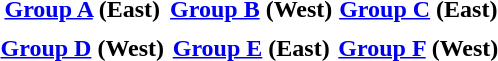<table>
<tr valign=top>
<th align="center"><a href='#'>Group A</a> (East)</th>
<th align="center"><a href='#'>Group B</a> (West)</th>
<th align="center"><a href='#'>Group C</a> (East)</th>
</tr>
<tr valign=top>
<td align="left"></td>
<td align="left"></td>
<td align="left"></td>
</tr>
<tr valign=top>
<th align="center"><a href='#'>Group D</a> (West)</th>
<th align="center"><a href='#'>Group E</a> (East)</th>
<th align="center"><a href='#'>Group F</a> (West)</th>
</tr>
<tr valign=top>
<td align="left"></td>
<td align="left"></td>
<td align="left"></td>
</tr>
</table>
